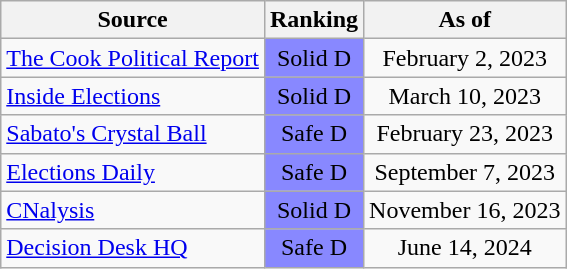<table class="wikitable" style="text-align:center">
<tr>
<th>Source</th>
<th>Ranking</th>
<th>As of</th>
</tr>
<tr>
<td align=left><a href='#'>The Cook Political Report</a></td>
<td style="color:black;background:#88f" data-sort-value=-5>Solid D</td>
<td>February 2, 2023</td>
</tr>
<tr>
<td align=left><a href='#'>Inside Elections</a></td>
<td style="color:black;background:#88f" data-sort-value=-5>Solid D</td>
<td>March 10, 2023</td>
</tr>
<tr>
<td align=left><a href='#'>Sabato's Crystal Ball</a></td>
<td style="color:black;background:#88f" data-sort-value=-4>Safe D</td>
<td>February 23, 2023</td>
</tr>
<tr>
<td align=left><a href='#'>Elections Daily</a></td>
<td style="color:black;background:#88f" data-sort-value=-4>Safe D</td>
<td>September 7, 2023</td>
</tr>
<tr>
<td align=left><a href='#'>CNalysis</a></td>
<td style="color:black;background:#88f" data-sort-value=-5>Solid D</td>
<td>November 16, 2023</td>
</tr>
<tr>
<td align=left><a href='#'>Decision Desk HQ</a></td>
<td style="color:black;background:#88f" data-sort-value=-4>Safe D</td>
<td>June 14, 2024</td>
</tr>
</table>
